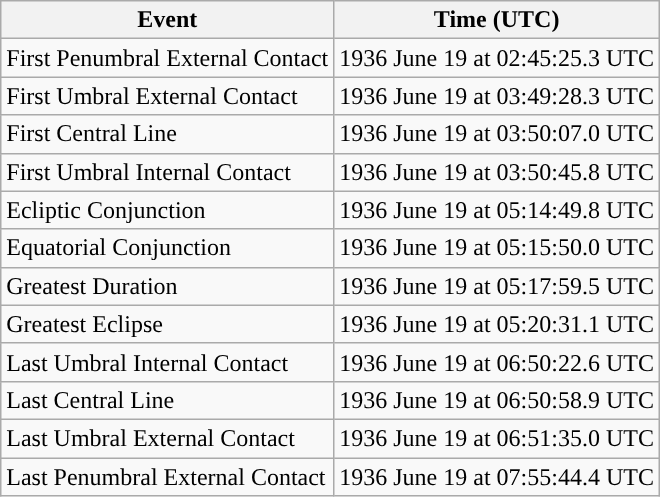<table class="wikitable">
<tr>
<th>Event</th>
<th>Time (UTC)</th>
</tr>
<tr>
<td>First Penumbral External Contact</td>
<td>1936 June 19 at 02:45:25.3 UTC</td>
</tr>
<tr>
<td>First Umbral External Contact</td>
<td>1936 June 19 at 03:49:28.3 UTC</td>
</tr>
<tr>
<td>First Central Line</td>
<td>1936 June 19 at 03:50:07.0 UTC</td>
</tr>
<tr>
<td>First Umbral Internal Contact</td>
<td>1936 June 19 at 03:50:45.8 UTC</td>
</tr>
<tr>
<td>Ecliptic Conjunction</td>
<td>1936 June 19 at 05:14:49.8 UTC</td>
</tr>
<tr>
<td>Equatorial Conjunction</td>
<td>1936 June 19 at 05:15:50.0 UTC</td>
</tr>
<tr>
<td>Greatest Duration</td>
<td>1936 June 19 at 05:17:59.5 UTC</td>
</tr>
<tr>
<td>Greatest Eclipse</td>
<td>1936 June 19 at 05:20:31.1 UTC</td>
</tr>
<tr>
<td>Last Umbral Internal Contact</td>
<td>1936 June 19 at 06:50:22.6 UTC</td>
</tr>
<tr>
<td>Last Central Line</td>
<td>1936 June 19 at 06:50:58.9 UTC</td>
</tr>
<tr>
<td>Last Umbral External Contact</td>
<td>1936 June 19 at 06:51:35.0 UTC</td>
</tr>
<tr>
<td>Last Penumbral External Contact</td>
<td>1936 June 19 at 07:55:44.4 UTC</td>
</tr>
</table>
